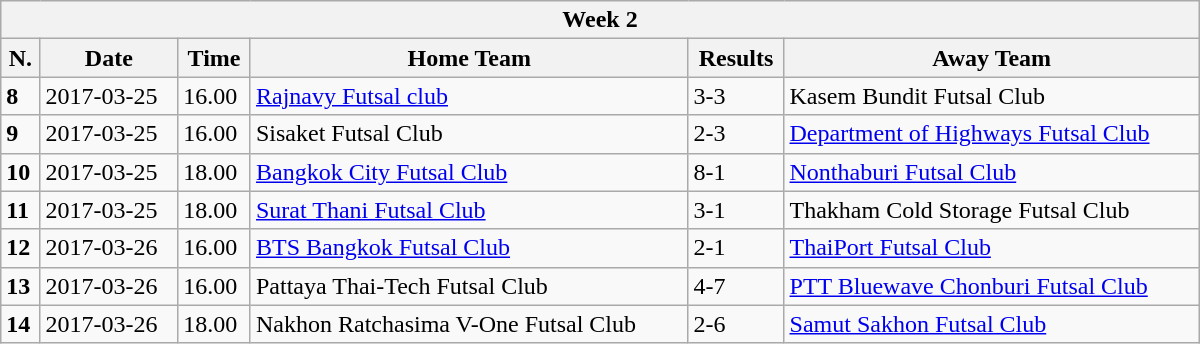<table class="wikitable mw-collapsible mw-collapsed" style="min-width:50em">
<tr>
<th colspan="6">Week 2</th>
</tr>
<tr>
<th>N.</th>
<th>Date</th>
<th>Time</th>
<th>Home Team</th>
<th>Results</th>
<th>Away Team</th>
</tr>
<tr>
<td><strong>8</strong></td>
<td>2017-03-25</td>
<td>16.00</td>
<td><a href='#'>Rajnavy Futsal club</a></td>
<td>3-3</td>
<td>Kasem Bundit Futsal Club</td>
</tr>
<tr>
<td><strong>9</strong></td>
<td>2017-03-25</td>
<td>16.00</td>
<td>Sisaket Futsal Club</td>
<td>2-3</td>
<td><a href='#'>Department of Highways Futsal Club</a></td>
</tr>
<tr>
<td><strong>10</strong></td>
<td>2017-03-25</td>
<td>18.00</td>
<td><a href='#'>Bangkok City Futsal Club</a></td>
<td>8-1</td>
<td><a href='#'>Nonthaburi Futsal Club</a></td>
</tr>
<tr>
<td><strong>11</strong></td>
<td>2017-03-25</td>
<td>18.00</td>
<td><a href='#'>Surat Thani Futsal Club</a></td>
<td>3-1</td>
<td>Thakham Cold Storage Futsal Club</td>
</tr>
<tr>
<td><strong>12</strong></td>
<td>2017-03-26</td>
<td>16.00</td>
<td><a href='#'>BTS Bangkok Futsal Club</a></td>
<td>2-1</td>
<td><a href='#'>ThaiPort Futsal Club</a></td>
</tr>
<tr>
<td><strong>13</strong></td>
<td>2017-03-26</td>
<td>16.00</td>
<td>Pattaya Thai-Tech Futsal Club</td>
<td>4-7</td>
<td><a href='#'>PTT Bluewave Chonburi Futsal Club</a></td>
</tr>
<tr>
<td><strong>14</strong></td>
<td>2017-03-26</td>
<td>18.00</td>
<td>Nakhon Ratchasima V-One Futsal Club</td>
<td>2-6</td>
<td><a href='#'>Samut Sakhon Futsal Club</a></td>
</tr>
</table>
